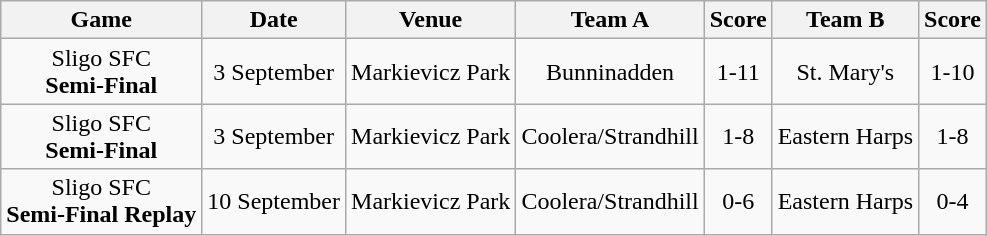<table class="wikitable">
<tr>
<th>Game</th>
<th>Date</th>
<th>Venue</th>
<th>Team A</th>
<th>Score</th>
<th>Team B</th>
<th>Score</th>
</tr>
<tr align="center">
<td>Sligo SFC<br><strong>Semi-Final</strong></td>
<td>3 September</td>
<td>Markievicz Park</td>
<td>Bunninadden</td>
<td>1-11</td>
<td>St. Mary's</td>
<td>1-10</td>
</tr>
<tr align="center">
<td>Sligo SFC<br><strong>Semi-Final</strong></td>
<td>3 September</td>
<td>Markievicz Park</td>
<td>Coolera/Strandhill</td>
<td>1-8</td>
<td>Eastern Harps</td>
<td>1-8</td>
</tr>
<tr align="center">
<td>Sligo SFC<br><strong>Semi-Final Replay</strong></td>
<td>10 September</td>
<td>Markievicz Park</td>
<td>Coolera/Strandhill</td>
<td>0-6</td>
<td>Eastern Harps</td>
<td>0-4</td>
</tr>
</table>
